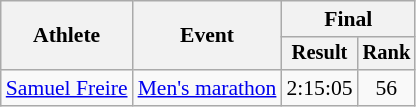<table class="wikitable" style="font-size:90%">
<tr>
<th rowspan="2">Athlete</th>
<th rowspan="2">Event</th>
<th colspan="2">Final</th>
</tr>
<tr style="font-size:95%">
<th>Result</th>
<th>Rank</th>
</tr>
<tr align=center>
<td align=left><a href='#'>Samuel Freire</a></td>
<td align=left><a href='#'>Men's marathon</a></td>
<td>2:15:05</td>
<td>56</td>
</tr>
</table>
